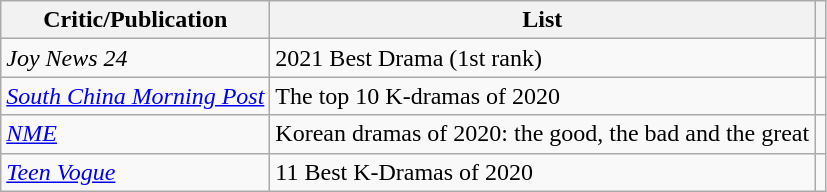<table class="wikitable plainrowheaders sortable">
<tr>
<th>Critic/Publication</th>
<th scope="col" class="unsortable">List</th>
<th scope="col" class="unsortable"></th>
</tr>
<tr>
<td><em>Joy News 24</em></td>
<td>2021 Best Drama (1st rank)</td>
<td style="text-align:center;"></td>
</tr>
<tr>
<td><em><a href='#'>South China Morning Post</a></em></td>
<td>The top 10 K-dramas of 2020</td>
<td style="text-align:center;"></td>
</tr>
<tr>
<td><em><a href='#'>NME</a></em></td>
<td>Korean dramas of 2020: the good, the bad and the great</td>
<td style="text-align:center;"></td>
</tr>
<tr>
<td><em><a href='#'>Teen Vogue</a></em></td>
<td>11 Best K-Dramas of 2020</td>
<td style="text-align:center;"></td>
</tr>
</table>
